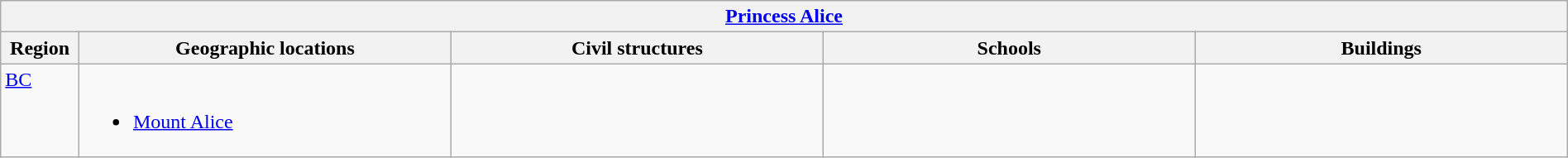<table class="wikitable" width="100%">
<tr>
<th colspan="5"> <a href='#'>Princess Alice</a></th>
</tr>
<tr>
<th width="5%">Region</th>
<th width="23.75%">Geographic locations</th>
<th width="23.75%">Civil structures</th>
<th width="23.75%">Schools</th>
<th width="23.75%">Buildings</th>
</tr>
<tr>
<td align=left valign=top> <a href='#'>BC</a></td>
<td align=left valign=top><br><ul><li><a href='#'>Mount Alice</a></li></ul></td>
<td></td>
<td></td>
<td></td>
</tr>
</table>
